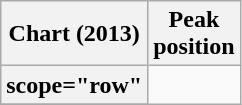<table class="wikitable plainrowheaders">
<tr>
<th>Chart (2013)</th>
<th>Peak<br>position</th>
</tr>
<tr>
<th>scope="row"</th>
</tr>
<tr>
</tr>
</table>
